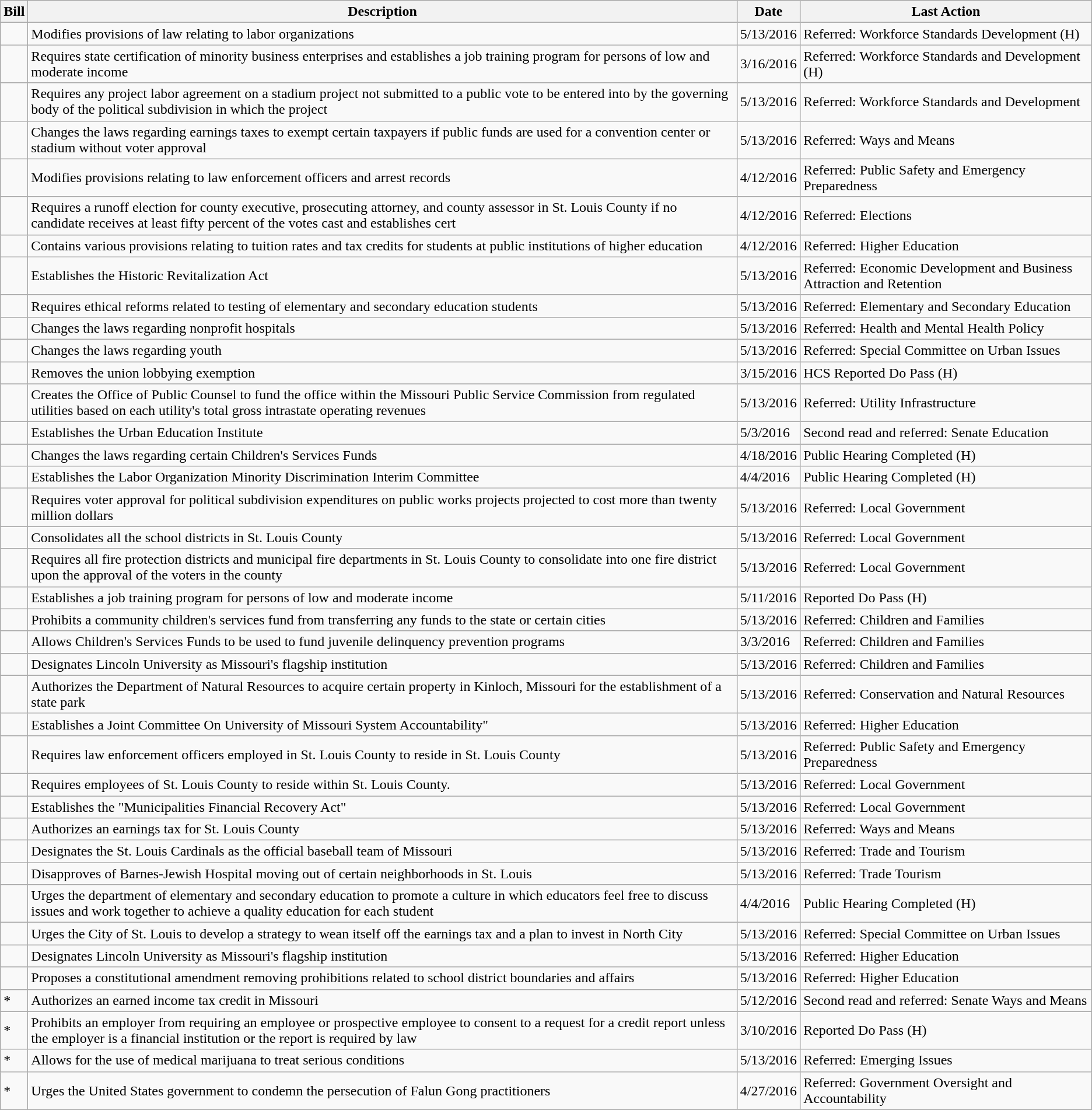<table class="wikitable sortable">
<tr>
<th>Bill</th>
<th>Description</th>
<th>Date</th>
<th>Last Action</th>
</tr>
<tr>
<td></td>
<td>Modifies provisions of law relating to labor organizations</td>
<td>5/13/2016</td>
<td>Referred: Workforce Standards Development (H)</td>
</tr>
<tr>
<td></td>
<td>Requires state certification of minority business enterprises and establishes a job training program for persons of low and moderate income</td>
<td>3/16/2016</td>
<td>Referred: Workforce Standards and Development (H)</td>
</tr>
<tr>
<td></td>
<td>Requires any project labor agreement on a stadium project not submitted to a public vote to be entered into by the governing body of the political subdivision in which the project</td>
<td>5/13/2016</td>
<td>Referred: Workforce Standards and Development</td>
</tr>
<tr>
<td></td>
<td>Changes the laws regarding earnings taxes to exempt certain taxpayers if public funds are used for a convention center or stadium without voter approval</td>
<td>5/13/2016</td>
<td>Referred: Ways and Means</td>
</tr>
<tr>
<td></td>
<td>Modifies provisions relating to law enforcement officers and arrest records</td>
<td>4/12/2016</td>
<td>Referred: Public Safety and Emergency Preparedness</td>
</tr>
<tr>
<td></td>
<td>Requires a runoff election for county executive, prosecuting attorney, and county assessor in St. Louis County if no candidate receives at least fifty percent of the votes cast and establishes cert</td>
<td>4/12/2016</td>
<td>Referred: Elections</td>
</tr>
<tr>
<td></td>
<td>Contains various provisions relating to tuition rates and tax credits for students at public institutions of higher education</td>
<td>4/12/2016</td>
<td>Referred: Higher Education</td>
</tr>
<tr>
<td></td>
<td>Establishes the Historic Revitalization Act</td>
<td>5/13/2016</td>
<td>Referred: Economic Development and Business Attraction and Retention</td>
</tr>
<tr>
<td></td>
<td>Requires ethical reforms related to testing of elementary and secondary education students</td>
<td>5/13/2016</td>
<td>Referred: Elementary and Secondary Education</td>
</tr>
<tr>
<td></td>
<td>Changes the laws regarding nonprofit hospitals</td>
<td>5/13/2016</td>
<td>Referred: Health and Mental Health Policy</td>
</tr>
<tr>
<td></td>
<td>Changes the laws regarding youth</td>
<td>5/13/2016</td>
<td>Referred: Special Committee on Urban Issues</td>
</tr>
<tr>
<td></td>
<td>Removes the union lobbying exemption</td>
<td>3/15/2016</td>
<td>HCS Reported Do Pass (H)</td>
</tr>
<tr>
<td></td>
<td>Creates the Office of Public Counsel to fund the office within the Missouri Public Service Commission from regulated utilities based on each utility's total gross intrastate operating revenues</td>
<td>5/13/2016</td>
<td>Referred: Utility Infrastructure</td>
</tr>
<tr>
<td></td>
<td>Establishes the Urban Education Institute</td>
<td>5/3/2016</td>
<td>Second read and referred: Senate Education</td>
</tr>
<tr>
<td></td>
<td>Changes the laws regarding certain Children's Services Funds</td>
<td>4/18/2016</td>
<td>Public Hearing Completed (H)</td>
</tr>
<tr>
<td></td>
<td>Establishes the Labor Organization Minority Discrimination Interim Committee</td>
<td>4/4/2016</td>
<td>Public Hearing Completed (H)</td>
</tr>
<tr>
<td></td>
<td>Requires voter approval for political subdivision expenditures on public works projects projected to cost more than twenty million dollars</td>
<td>5/13/2016</td>
<td>Referred: Local Government</td>
</tr>
<tr>
<td></td>
<td>Consolidates all the school districts in St. Louis County</td>
<td>5/13/2016</td>
<td>Referred: Local Government</td>
</tr>
<tr>
<td></td>
<td>Requires all fire protection districts and municipal fire departments in St. Louis County to consolidate into one fire district upon the approval of the voters in the county</td>
<td>5/13/2016</td>
<td>Referred: Local Government</td>
</tr>
<tr>
<td></td>
<td>Establishes a job training program for persons of low and moderate income</td>
<td>5/11/2016</td>
<td>Reported Do Pass (H)</td>
</tr>
<tr>
<td></td>
<td>Prohibits a community children's services fund from transferring any funds to the state or certain cities</td>
<td>5/13/2016</td>
<td>Referred: Children and Families</td>
</tr>
<tr>
<td></td>
<td>Allows Children's Services Funds to be used to fund juvenile delinquency prevention programs</td>
<td>3/3/2016</td>
<td>Referred: Children and Families</td>
</tr>
<tr>
<td></td>
<td>Designates Lincoln University as Missouri's flagship institution</td>
<td>5/13/2016</td>
<td>Referred: Children and Families</td>
</tr>
<tr>
<td></td>
<td>Authorizes the Department of Natural Resources to acquire certain property in Kinloch, Missouri for the establishment of a state park</td>
<td>5/13/2016</td>
<td>Referred: Conservation and Natural Resources</td>
</tr>
<tr>
<td></td>
<td>Establishes a Joint Committee On University of Missouri System Accountability"</td>
<td>5/13/2016</td>
<td>Referred: Higher Education</td>
</tr>
<tr>
<td></td>
<td>Requires law enforcement officers employed in St. Louis County to reside in St. Louis County</td>
<td>5/13/2016</td>
<td>Referred: Public Safety and Emergency Preparedness</td>
</tr>
<tr>
<td></td>
<td>Requires employees of St. Louis County to reside within St. Louis County.</td>
<td>5/13/2016</td>
<td>Referred: Local Government</td>
</tr>
<tr>
<td></td>
<td>Establishes the "Municipalities Financial Recovery Act"</td>
<td>5/13/2016</td>
<td>Referred: Local Government</td>
</tr>
<tr>
<td></td>
<td>Authorizes an earnings tax for St. Louis County</td>
<td>5/13/2016</td>
<td>Referred: Ways and Means</td>
</tr>
<tr>
<td></td>
<td>Designates the St. Louis Cardinals as the official baseball team of Missouri</td>
<td>5/13/2016</td>
<td>Referred: Trade and Tourism</td>
</tr>
<tr>
<td></td>
<td>Disapproves of Barnes-Jewish Hospital moving out of certain neighborhoods in St. Louis</td>
<td>5/13/2016</td>
<td>Referred: Trade Tourism</td>
</tr>
<tr>
<td></td>
<td>Urges the department of elementary and secondary education to promote a culture in which educators feel free to discuss issues and work together to achieve a quality education for each student</td>
<td>4/4/2016</td>
<td>Public Hearing Completed (H)</td>
</tr>
<tr>
<td></td>
<td>Urges the City of St. Louis to develop a strategy to wean itself off the earnings tax and a plan to invest in North City</td>
<td>5/13/2016</td>
<td>Referred: Special Committee on Urban Issues</td>
</tr>
<tr>
<td></td>
<td>Designates Lincoln University as Missouri's flagship institution</td>
<td>5/13/2016</td>
<td>Referred: Higher Education</td>
</tr>
<tr>
<td></td>
<td>Proposes a constitutional amendment removing prohibitions related to school district boundaries and affairs</td>
<td>5/13/2016</td>
<td>Referred: Higher Education</td>
</tr>
<tr>
<td>*</td>
<td>Authorizes an earned income tax credit in Missouri</td>
<td>5/12/2016</td>
<td>Second read and referred: Senate Ways and Means</td>
</tr>
<tr>
<td>*</td>
<td>Prohibits an employer from requiring an employee or prospective employee to consent to a request for a credit report unless the employer is a financial institution or the report is required by law</td>
<td>3/10/2016</td>
<td>Reported Do Pass (H)</td>
</tr>
<tr>
<td>*</td>
<td>Allows for the use of medical marijuana to treat serious conditions</td>
<td>5/13/2016</td>
<td>Referred: Emerging Issues</td>
</tr>
<tr>
<td>*</td>
<td>Urges the United States government to condemn the persecution of Falun Gong practitioners</td>
<td>4/27/2016</td>
<td>Referred: Government Oversight and Accountability</td>
</tr>
</table>
